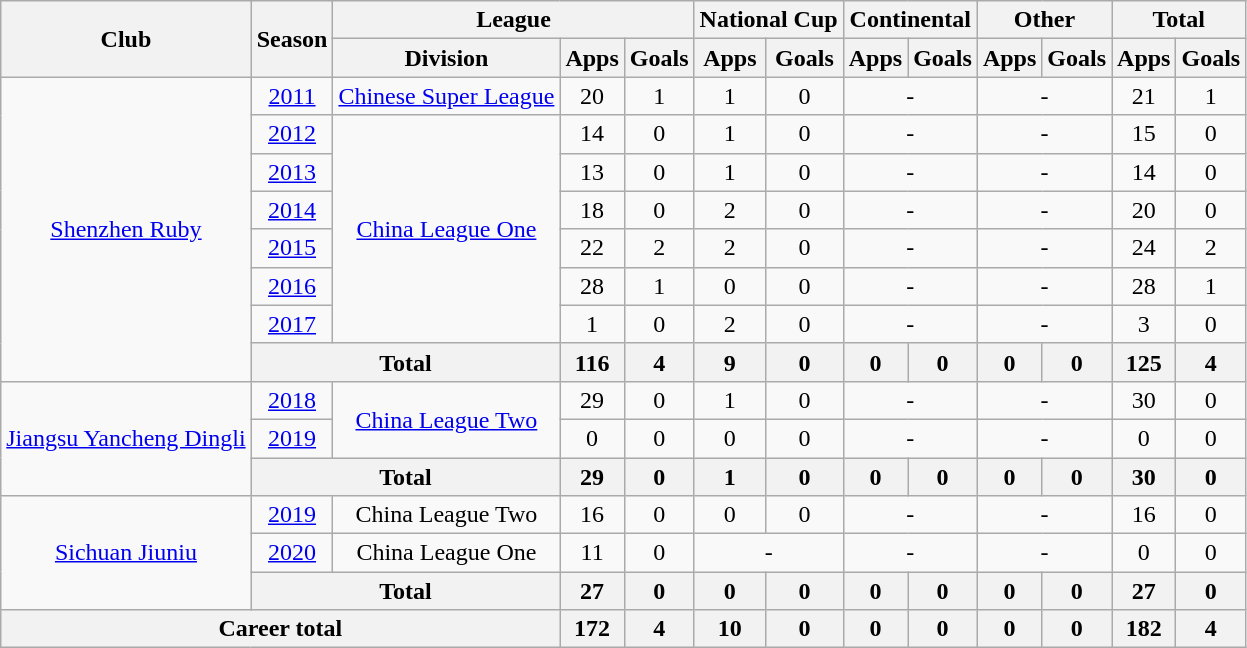<table class="wikitable" style="text-align: center">
<tr>
<th rowspan="2">Club</th>
<th rowspan="2">Season</th>
<th colspan="3">League</th>
<th colspan="2">National Cup</th>
<th colspan="2">Continental</th>
<th colspan="2">Other</th>
<th colspan="2">Total</th>
</tr>
<tr>
<th>Division</th>
<th>Apps</th>
<th>Goals</th>
<th>Apps</th>
<th>Goals</th>
<th>Apps</th>
<th>Goals</th>
<th>Apps</th>
<th>Goals</th>
<th>Apps</th>
<th>Goals</th>
</tr>
<tr>
<td rowspan=8><a href='#'>Shenzhen Ruby</a></td>
<td><a href='#'>2011</a></td>
<td><a href='#'>Chinese Super League</a></td>
<td>20</td>
<td>1</td>
<td>1</td>
<td>0</td>
<td colspan="2">-</td>
<td colspan="2">-</td>
<td>21</td>
<td>1</td>
</tr>
<tr>
<td><a href='#'>2012</a></td>
<td rowspan="6"><a href='#'>China League One</a></td>
<td>14</td>
<td>0</td>
<td>1</td>
<td>0</td>
<td colspan="2">-</td>
<td colspan="2">-</td>
<td>15</td>
<td>0</td>
</tr>
<tr>
<td><a href='#'>2013</a></td>
<td>13</td>
<td>0</td>
<td>1</td>
<td>0</td>
<td colspan="2">-</td>
<td colspan="2">-</td>
<td>14</td>
<td>0</td>
</tr>
<tr>
<td><a href='#'>2014</a></td>
<td>18</td>
<td>0</td>
<td>2</td>
<td>0</td>
<td colspan="2">-</td>
<td colspan="2">-</td>
<td>20</td>
<td>0</td>
</tr>
<tr>
<td><a href='#'>2015</a></td>
<td>22</td>
<td>2</td>
<td>2</td>
<td>0</td>
<td colspan="2">-</td>
<td colspan="2">-</td>
<td>24</td>
<td>2</td>
</tr>
<tr>
<td><a href='#'>2016</a></td>
<td>28</td>
<td>1</td>
<td>0</td>
<td>0</td>
<td colspan="2">-</td>
<td colspan="2">-</td>
<td>28</td>
<td>1</td>
</tr>
<tr>
<td><a href='#'>2017</a></td>
<td>1</td>
<td>0</td>
<td>2</td>
<td>0</td>
<td colspan="2">-</td>
<td colspan="2">-</td>
<td>3</td>
<td>0</td>
</tr>
<tr>
<th colspan="2"><strong>Total</strong></th>
<th>116</th>
<th>4</th>
<th>9</th>
<th>0</th>
<th>0</th>
<th>0</th>
<th>0</th>
<th>0</th>
<th>125</th>
<th>4</th>
</tr>
<tr>
<td rowspan=3><a href='#'>Jiangsu Yancheng Dingli</a></td>
<td><a href='#'>2018</a></td>
<td rowspan=2><a href='#'>China League Two</a></td>
<td>29</td>
<td>0</td>
<td>1</td>
<td>0</td>
<td colspan="2">-</td>
<td colspan="2">-</td>
<td>30</td>
<td>0</td>
</tr>
<tr>
<td><a href='#'>2019</a></td>
<td>0</td>
<td>0</td>
<td>0</td>
<td>0</td>
<td colspan="2">-</td>
<td colspan="2">-</td>
<td>0</td>
<td>0</td>
</tr>
<tr>
<th colspan="2"><strong>Total</strong></th>
<th>29</th>
<th>0</th>
<th>1</th>
<th>0</th>
<th>0</th>
<th>0</th>
<th>0</th>
<th>0</th>
<th>30</th>
<th>0</th>
</tr>
<tr>
<td rowspan="3"><a href='#'>Sichuan Jiuniu</a></td>
<td><a href='#'>2019</a></td>
<td>China League Two</td>
<td>16</td>
<td>0</td>
<td>0</td>
<td>0</td>
<td colspan="2">-</td>
<td colspan="2">-</td>
<td>16</td>
<td>0</td>
</tr>
<tr>
<td><a href='#'>2020</a></td>
<td>China League One</td>
<td>11</td>
<td>0</td>
<td colspan="2">-</td>
<td colspan="2">-</td>
<td colspan="2">-</td>
<td>0</td>
<td>0</td>
</tr>
<tr>
<th colspan="2"><strong>Total</strong></th>
<th>27</th>
<th>0</th>
<th>0</th>
<th>0</th>
<th>0</th>
<th>0</th>
<th>0</th>
<th>0</th>
<th>27</th>
<th>0</th>
</tr>
<tr>
<th colspan=3>Career total</th>
<th>172</th>
<th>4</th>
<th>10</th>
<th>0</th>
<th>0</th>
<th>0</th>
<th>0</th>
<th>0</th>
<th>182</th>
<th>4</th>
</tr>
</table>
